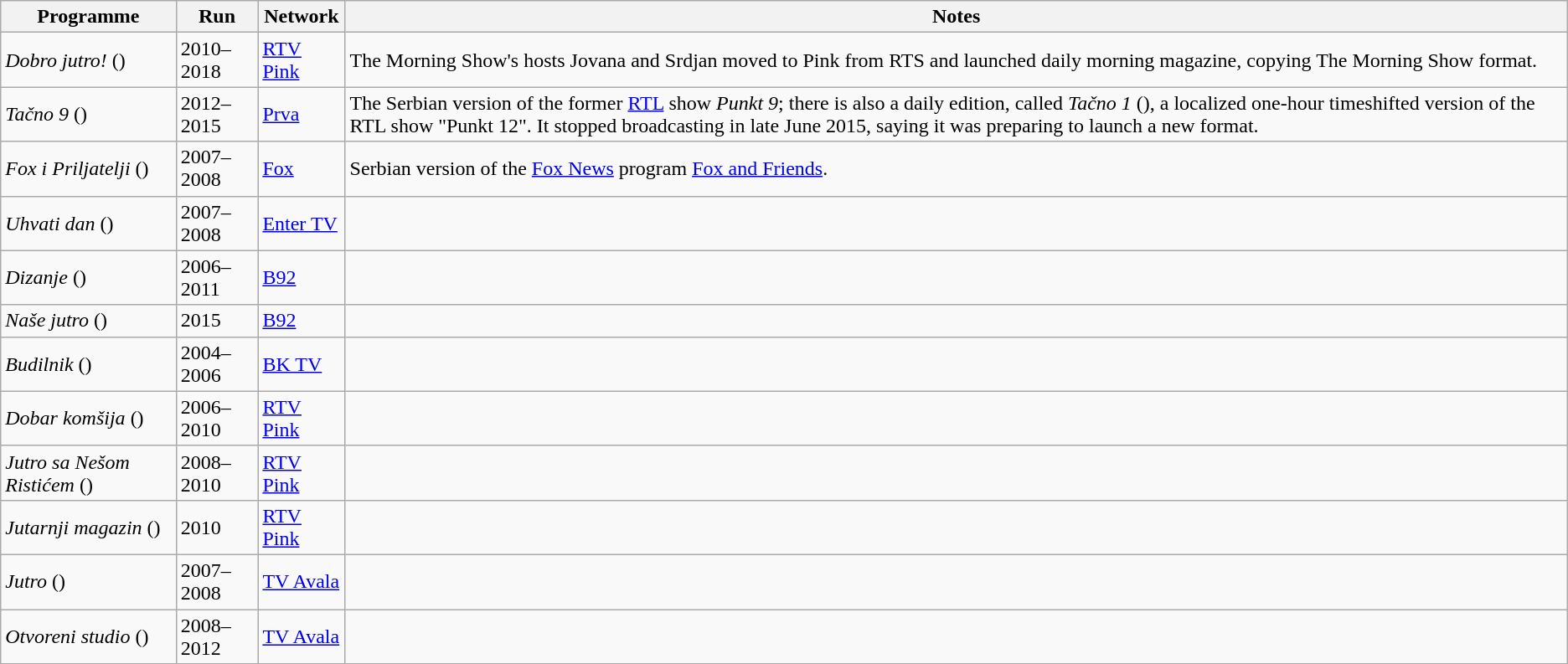<table class="wikitable">
<tr>
<th>Programme</th>
<th>Run</th>
<th>Network</th>
<th>Notes</th>
</tr>
<tr>
<td><em>Dobro jutro!</em> ()</td>
<td>2010–2018</td>
<td><a href='#'>RTV Pink</a></td>
<td>The Morning Show's hosts Jovana and Srdjan moved to Pink from RTS and launched daily morning magazine, copying The Morning Show format.</td>
</tr>
<tr>
<td><em>Tačno 9</em> ()</td>
<td>2012–2015</td>
<td><a href='#'>Prva</a></td>
<td>The Serbian version of the former <a href='#'>RTL</a> show <em>Punkt 9</em>; there is also a daily edition, called <em>Tačno 1</em> (), a localized one-hour timeshifted version of the RTL show "Punkt 12". It stopped broadcasting in late June 2015, saying it was preparing to launch a new format.</td>
</tr>
<tr>
<td><em>Fox i Priljatelji</em> ()</td>
<td>2007–2008</td>
<td><a href='#'>Fox</a></td>
<td>Serbian version of the <a href='#'>Fox News</a> program <a href='#'>Fox and Friends</a>.</td>
</tr>
<tr>
<td><em>Uhvati dan</em> ()</td>
<td>2007–2008</td>
<td><a href='#'>Enter TV</a></td>
<td></td>
</tr>
<tr>
<td><em>Dizanje</em> ()</td>
<td>2006–2011</td>
<td><a href='#'>B92</a></td>
<td></td>
</tr>
<tr>
<td><em>Naše jutro</em> ()</td>
<td>2015</td>
<td><a href='#'>B92</a></td>
<td></td>
</tr>
<tr>
<td><em>Budilnik</em> ()</td>
<td>2004–2006</td>
<td><a href='#'>BK TV</a></td>
<td></td>
</tr>
<tr>
<td><em>Dobar komšija</em> ()</td>
<td>2006–2010</td>
<td><a href='#'>RTV Pink</a></td>
<td></td>
</tr>
<tr>
<td><em>Jutro sa Nešom Ristićem</em> ()</td>
<td>2008–2010</td>
<td><a href='#'>RTV Pink</a></td>
<td></td>
</tr>
<tr>
<td><em>Jutarnji magazin</em> ()</td>
<td>2010</td>
<td><a href='#'>RTV Pink</a></td>
<td></td>
</tr>
<tr>
<td><em>Jutro</em> ()</td>
<td>2007–2008</td>
<td><a href='#'>TV Avala</a></td>
<td></td>
</tr>
<tr>
<td><em>Otvoreni studio</em> ()</td>
<td>2008–2012</td>
<td><a href='#'>TV Avala</a></td>
<td></td>
</tr>
</table>
